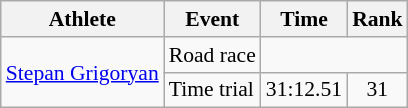<table class="wikitable" style="font-size:90%">
<tr>
<th>Athlete</th>
<th>Event</th>
<th>Time</th>
<th>Rank</th>
</tr>
<tr align=center>
<td align=left rowspan=2><a href='#'>Stepan Grigoryan</a></td>
<td align=left>Road race</td>
<td colspan=2></td>
</tr>
<tr align=center>
<td align=left>Time trial</td>
<td>31:12.51</td>
<td>31</td>
</tr>
</table>
